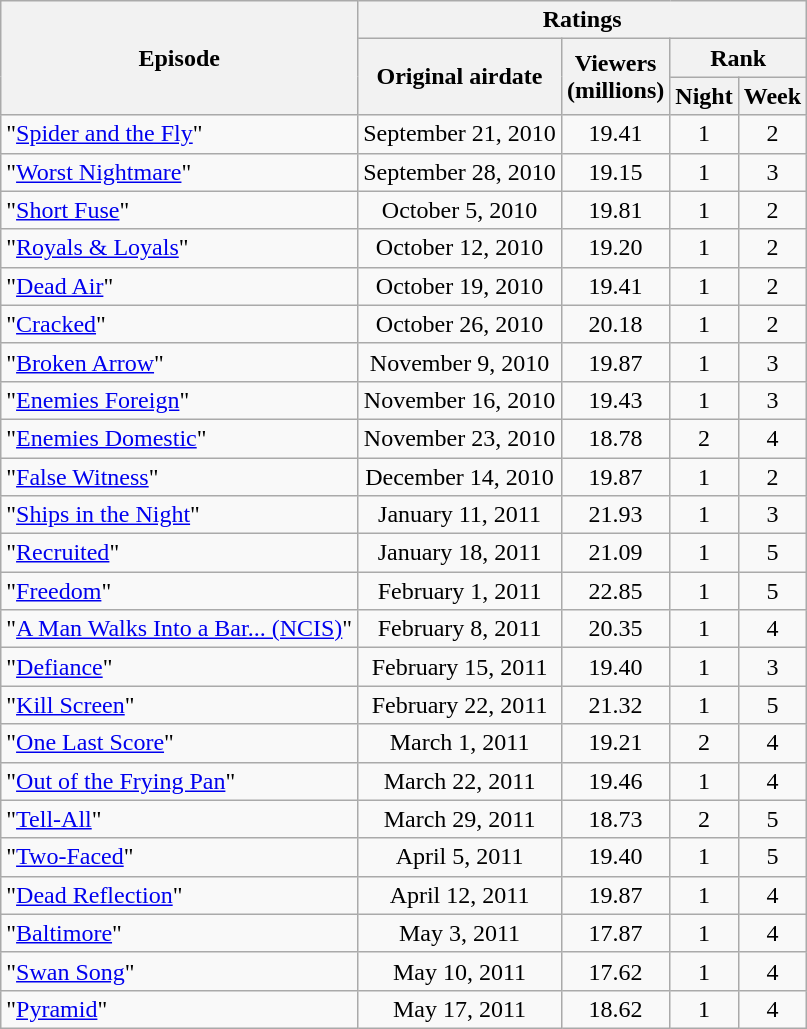<table class="wikitable plainrowheaders" style="text-align:center;">
<tr>
<th scope="col" rowspan="3">Episode</th>
<th scope="col" colspan="4">Ratings</th>
</tr>
<tr>
<th scope="col" rowspan="2">Original airdate</th>
<th scope="col" rowspan="2">Viewers<br>(millions)</th>
<th scope="col" colspan="2">Rank</th>
</tr>
<tr>
<th scope="col">Night</th>
<th scope="col">Week</th>
</tr>
<tr>
<td scope="row" style="text-align:left;">"<a href='#'>Spider and the Fly</a>"</td>
<td>September 21, 2010</td>
<td>19.41</td>
<td>1</td>
<td>2</td>
</tr>
<tr>
<td scope="row" style="text-align:left;">"<a href='#'>Worst Nightmare</a>"</td>
<td>September 28, 2010</td>
<td>19.15</td>
<td>1</td>
<td>3</td>
</tr>
<tr>
<td scope="row" style="text-align:left;">"<a href='#'>Short Fuse</a>"</td>
<td>October 5, 2010</td>
<td>19.81</td>
<td>1</td>
<td>2</td>
</tr>
<tr>
<td scope="row" style="text-align:left;">"<a href='#'>Royals & Loyals</a>"</td>
<td>October 12, 2010</td>
<td>19.20</td>
<td>1</td>
<td>2</td>
</tr>
<tr>
<td scope="row" style="text-align:left;">"<a href='#'>Dead Air</a>"</td>
<td>October 19, 2010</td>
<td>19.41</td>
<td>1</td>
<td>2</td>
</tr>
<tr>
<td scope="row" style="text-align:left;">"<a href='#'>Cracked</a>"</td>
<td>October 26, 2010</td>
<td>20.18</td>
<td>1</td>
<td>2</td>
</tr>
<tr>
<td scope="row" style="text-align:left;">"<a href='#'>Broken Arrow</a>"</td>
<td>November 9, 2010</td>
<td>19.87</td>
<td>1</td>
<td>3</td>
</tr>
<tr>
<td scope="row" style="text-align:left;">"<a href='#'>Enemies Foreign</a>"</td>
<td>November 16, 2010</td>
<td>19.43</td>
<td>1</td>
<td>3</td>
</tr>
<tr>
<td scope="row" style="text-align:left;">"<a href='#'>Enemies Domestic</a>"</td>
<td>November 23, 2010</td>
<td>18.78</td>
<td>2</td>
<td>4</td>
</tr>
<tr>
<td scope="row" style="text-align:left;">"<a href='#'>False Witness</a>"</td>
<td>December 14, 2010</td>
<td>19.87</td>
<td>1</td>
<td>2</td>
</tr>
<tr>
<td scope="row" style="text-align:left;">"<a href='#'>Ships in the Night</a>"</td>
<td>January 11, 2011</td>
<td>21.93</td>
<td>1</td>
<td>3</td>
</tr>
<tr>
<td scope="row" style="text-align:left;">"<a href='#'>Recruited</a>"</td>
<td>January 18, 2011</td>
<td>21.09</td>
<td>1</td>
<td>5</td>
</tr>
<tr>
<td scope="row" style="text-align:left;">"<a href='#'>Freedom</a>"</td>
<td>February 1, 2011</td>
<td>22.85</td>
<td>1</td>
<td>5</td>
</tr>
<tr>
<td scope="row" style="text-align:left;">"<a href='#'>A Man Walks Into a Bar... (NCIS)</a>"</td>
<td>February 8, 2011</td>
<td>20.35</td>
<td>1</td>
<td>4</td>
</tr>
<tr>
<td scope="row" style="text-align:left;">"<a href='#'>Defiance</a>"</td>
<td>February 15, 2011</td>
<td>19.40</td>
<td>1</td>
<td>3</td>
</tr>
<tr>
<td scope="row" style="text-align:left;">"<a href='#'>Kill Screen</a>"</td>
<td>February 22, 2011</td>
<td>21.32</td>
<td>1</td>
<td>5</td>
</tr>
<tr>
<td scope="row" style="text-align:left;">"<a href='#'>One Last Score</a>"</td>
<td>March 1, 2011</td>
<td>19.21</td>
<td>2</td>
<td>4</td>
</tr>
<tr>
<td scope="row" style="text-align:left;">"<a href='#'>Out of the Frying Pan</a>"</td>
<td>March 22, 2011</td>
<td>19.46</td>
<td>1</td>
<td>4</td>
</tr>
<tr>
<td scope="row" style="text-align:left;">"<a href='#'>Tell-All</a>"</td>
<td>March 29, 2011</td>
<td>18.73</td>
<td>2</td>
<td>5</td>
</tr>
<tr>
<td scope="row" style="text-align:left;">"<a href='#'>Two-Faced</a>"</td>
<td>April 5, 2011</td>
<td>19.40</td>
<td>1</td>
<td>5</td>
</tr>
<tr>
<td scope="row" style="text-align:left;">"<a href='#'>Dead Reflection</a>"</td>
<td>April 12, 2011</td>
<td>19.87</td>
<td>1</td>
<td>4</td>
</tr>
<tr>
<td scope="row" style="text-align:left;">"<a href='#'>Baltimore</a>"</td>
<td>May 3, 2011</td>
<td>17.87</td>
<td>1</td>
<td>4</td>
</tr>
<tr>
<td scope="row" style="text-align:left;">"<a href='#'>Swan Song</a>"</td>
<td>May 10, 2011</td>
<td>17.62</td>
<td>1</td>
<td>4</td>
</tr>
<tr>
<td scope="row" style="text-align:left;">"<a href='#'>Pyramid</a>"</td>
<td>May 17, 2011</td>
<td>18.62</td>
<td>1</td>
<td>4</td>
</tr>
</table>
